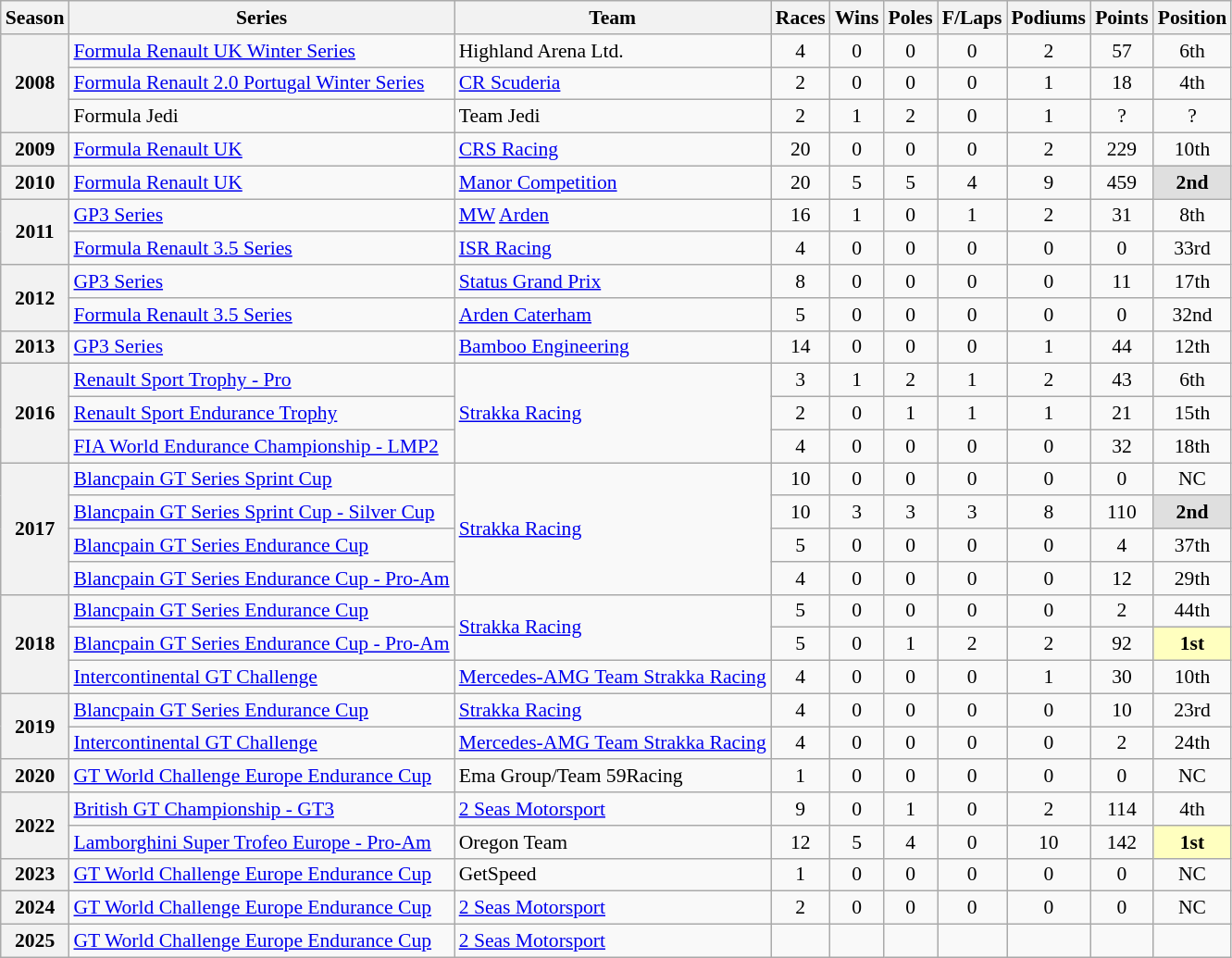<table class="wikitable" style="font-size:90%; text-align:center">
<tr>
<th>Season</th>
<th>Series</th>
<th>Team</th>
<th>Races</th>
<th>Wins</th>
<th>Poles</th>
<th>F/Laps</th>
<th>Podiums</th>
<th>Points</th>
<th>Position</th>
</tr>
<tr>
<th rowspan=3>2008</th>
<td align=left><a href='#'>Formula Renault UK Winter Series</a></td>
<td align=left>Highland Arena Ltd.</td>
<td>4</td>
<td>0</td>
<td>0</td>
<td>0</td>
<td>2</td>
<td>57</td>
<td>6th</td>
</tr>
<tr>
<td align=left><a href='#'>Formula Renault 2.0 Portugal Winter Series</a></td>
<td align=left><a href='#'>CR Scuderia</a></td>
<td>2</td>
<td>0</td>
<td>0</td>
<td>0</td>
<td>1</td>
<td>18</td>
<td>4th</td>
</tr>
<tr>
<td align=left>Formula Jedi</td>
<td align=left>Team Jedi</td>
<td>2</td>
<td>1</td>
<td>2</td>
<td>0</td>
<td>1</td>
<td>?</td>
<td>?</td>
</tr>
<tr>
<th>2009</th>
<td align=left><a href='#'>Formula Renault UK</a></td>
<td align=left><a href='#'>CRS Racing</a></td>
<td>20</td>
<td>0</td>
<td>0</td>
<td>0</td>
<td>2</td>
<td>229</td>
<td>10th</td>
</tr>
<tr>
<th>2010</th>
<td align=left><a href='#'>Formula Renault UK</a></td>
<td align=left><a href='#'>Manor Competition</a></td>
<td>20</td>
<td>5</td>
<td>5</td>
<td>4</td>
<td>9</td>
<td>459</td>
<td style="background:#DFDFDF;"><strong>2nd</strong></td>
</tr>
<tr>
<th rowspan=2>2011</th>
<td align=left><a href='#'>GP3 Series</a></td>
<td align=left><a href='#'>MW</a> <a href='#'>Arden</a></td>
<td>16</td>
<td>1</td>
<td>0</td>
<td>1</td>
<td>2</td>
<td>31</td>
<td>8th</td>
</tr>
<tr>
<td align=left><a href='#'>Formula Renault 3.5 Series</a></td>
<td align=left><a href='#'>ISR Racing</a></td>
<td>4</td>
<td>0</td>
<td>0</td>
<td>0</td>
<td>0</td>
<td>0</td>
<td>33rd</td>
</tr>
<tr>
<th rowspan=2>2012</th>
<td align=left><a href='#'>GP3 Series</a></td>
<td align=left><a href='#'>Status Grand Prix</a></td>
<td>8</td>
<td>0</td>
<td>0</td>
<td>0</td>
<td>0</td>
<td>11</td>
<td>17th</td>
</tr>
<tr>
<td align=left><a href='#'>Formula Renault 3.5 Series</a></td>
<td align=left><a href='#'>Arden Caterham</a></td>
<td>5</td>
<td>0</td>
<td>0</td>
<td>0</td>
<td>0</td>
<td>0</td>
<td>32nd</td>
</tr>
<tr>
<th>2013</th>
<td align=left><a href='#'>GP3 Series</a></td>
<td align=left><a href='#'>Bamboo Engineering</a></td>
<td>14</td>
<td>0</td>
<td>0</td>
<td>0</td>
<td>1</td>
<td>44</td>
<td>12th</td>
</tr>
<tr>
<th rowspan=3>2016</th>
<td align=left><a href='#'>Renault Sport Trophy - Pro</a></td>
<td align=left rowspan=3><a href='#'>Strakka Racing</a></td>
<td>3</td>
<td>1</td>
<td>2</td>
<td>1</td>
<td>2</td>
<td>43</td>
<td>6th</td>
</tr>
<tr>
<td align=left><a href='#'>Renault Sport Endurance Trophy</a></td>
<td>2</td>
<td>0</td>
<td>1</td>
<td>1</td>
<td>1</td>
<td>21</td>
<td>15th</td>
</tr>
<tr>
<td align=left><a href='#'>FIA World Endurance Championship - LMP2</a></td>
<td>4</td>
<td>0</td>
<td>0</td>
<td>0</td>
<td>0</td>
<td>32</td>
<td>18th</td>
</tr>
<tr>
<th rowspan="4">2017</th>
<td align=left><a href='#'>Blancpain GT Series Sprint Cup</a></td>
<td align=left rowspan=4><a href='#'>Strakka Racing</a></td>
<td>10</td>
<td>0</td>
<td>0</td>
<td>0</td>
<td>0</td>
<td>0</td>
<td>NC</td>
</tr>
<tr>
<td align=left><a href='#'>Blancpain GT Series Sprint Cup - Silver Cup</a></td>
<td>10</td>
<td>3</td>
<td>3</td>
<td>3</td>
<td>8</td>
<td>110</td>
<td style="background:#DFDFDF;"><strong>2nd</strong></td>
</tr>
<tr>
<td align=left><a href='#'>Blancpain GT Series Endurance Cup</a></td>
<td>5</td>
<td>0</td>
<td>0</td>
<td>0</td>
<td>0</td>
<td>4</td>
<td>37th</td>
</tr>
<tr>
<td align=left><a href='#'>Blancpain GT Series Endurance Cup - Pro-Am</a></td>
<td>4</td>
<td>0</td>
<td>0</td>
<td>0</td>
<td>0</td>
<td>12</td>
<td>29th</td>
</tr>
<tr>
<th rowspan=3>2018</th>
<td align=left><a href='#'>Blancpain GT Series Endurance Cup</a></td>
<td align=left rowspan=2><a href='#'>Strakka Racing</a></td>
<td>5</td>
<td>0</td>
<td>0</td>
<td>0</td>
<td>0</td>
<td>2</td>
<td>44th</td>
</tr>
<tr>
<td align=left><a href='#'>Blancpain GT Series Endurance Cup - Pro-Am</a></td>
<td>5</td>
<td>0</td>
<td>1</td>
<td>2</td>
<td>2</td>
<td>92</td>
<td style="background:#FFFFBF;"><strong>1st</strong></td>
</tr>
<tr>
<td align=left><a href='#'>Intercontinental GT Challenge</a></td>
<td align=left><a href='#'>Mercedes-AMG Team Strakka Racing</a></td>
<td>4</td>
<td>0</td>
<td>0</td>
<td>0</td>
<td>1</td>
<td>30</td>
<td>10th</td>
</tr>
<tr>
<th rowspan=2>2019</th>
<td align=left><a href='#'>Blancpain GT Series Endurance Cup</a></td>
<td align=left><a href='#'>Strakka Racing</a></td>
<td>4</td>
<td>0</td>
<td>0</td>
<td>0</td>
<td>0</td>
<td>10</td>
<td>23rd</td>
</tr>
<tr>
<td align=left><a href='#'>Intercontinental GT Challenge</a></td>
<td align=left><a href='#'>Mercedes-AMG Team Strakka Racing</a></td>
<td>4</td>
<td>0</td>
<td>0</td>
<td>0</td>
<td>0</td>
<td>2</td>
<td>24th</td>
</tr>
<tr>
<th>2020</th>
<td align=left><a href='#'>GT World Challenge Europe Endurance Cup</a></td>
<td align=left>Ema Group/Team 59Racing</td>
<td>1</td>
<td>0</td>
<td>0</td>
<td>0</td>
<td>0</td>
<td>0</td>
<td>NC</td>
</tr>
<tr>
<th rowspan=2>2022</th>
<td align=left><a href='#'>British GT Championship - GT3</a></td>
<td align=left><a href='#'>2 Seas Motorsport</a></td>
<td>9</td>
<td>0</td>
<td>1</td>
<td>0</td>
<td>2</td>
<td>114</td>
<td>4th</td>
</tr>
<tr>
<td align=left><a href='#'>Lamborghini Super Trofeo Europe - Pro-Am</a></td>
<td align=left>Oregon Team</td>
<td>12</td>
<td>5</td>
<td>4</td>
<td>0</td>
<td>10</td>
<td>142</td>
<td style="background:#FFFFBF;"><strong>1st</strong></td>
</tr>
<tr>
<th>2023</th>
<td align=left><a href='#'>GT World Challenge Europe Endurance Cup</a></td>
<td align=left>GetSpeed</td>
<td>1</td>
<td>0</td>
<td>0</td>
<td>0</td>
<td>0</td>
<td>0</td>
<td>NC</td>
</tr>
<tr>
<th>2024</th>
<td align=left><a href='#'>GT World Challenge Europe Endurance Cup</a></td>
<td align=left><a href='#'>2 Seas Motorsport</a></td>
<td>2</td>
<td>0</td>
<td>0</td>
<td>0</td>
<td>0</td>
<td>0</td>
<td>NC</td>
</tr>
<tr>
<th>2025</th>
<td align="left"><a href='#'>GT World Challenge Europe Endurance Cup</a></td>
<td align="left"><a href='#'>2 Seas Motorsport</a></td>
<td></td>
<td></td>
<td></td>
<td></td>
<td></td>
<td></td>
<td></td>
</tr>
</table>
